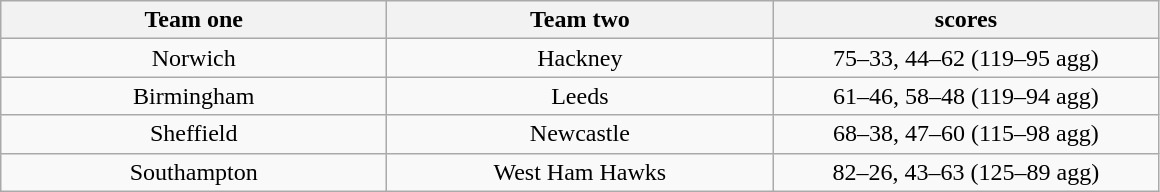<table class="wikitable" style="text-align: center">
<tr>
<th width=250>Team one</th>
<th width=250>Team two</th>
<th width=250>scores</th>
</tr>
<tr>
<td>Norwich</td>
<td>Hackney</td>
<td>75–33, 44–62 (119–95 agg)</td>
</tr>
<tr>
<td>Birmingham</td>
<td>Leeds</td>
<td>61–46, 58–48 (119–94 agg)</td>
</tr>
<tr>
<td>Sheffield</td>
<td>Newcastle</td>
<td>68–38, 47–60 (115–98 agg)</td>
</tr>
<tr>
<td>Southampton</td>
<td>West Ham Hawks</td>
<td>82–26, 43–63 (125–89 agg)</td>
</tr>
</table>
